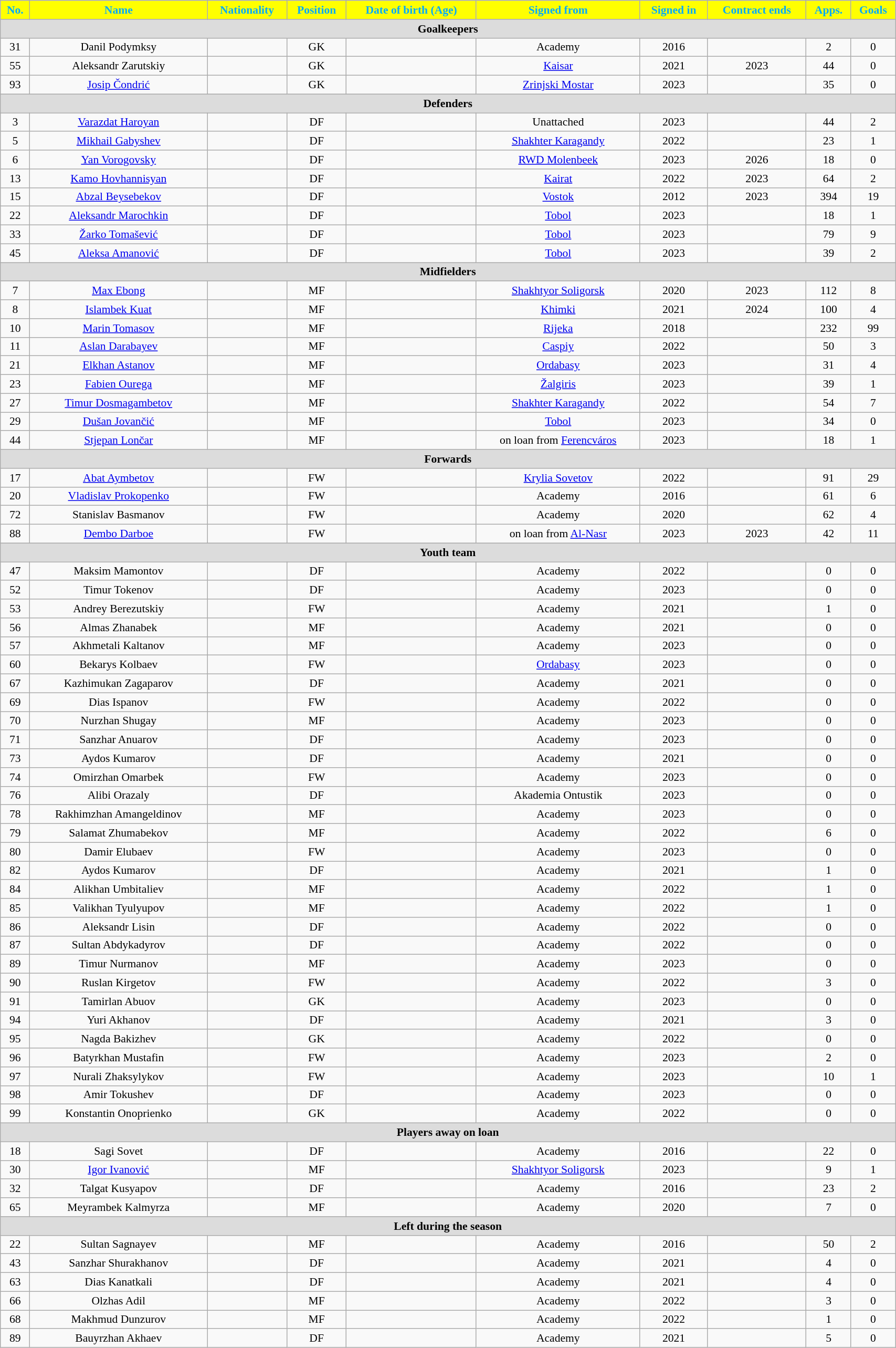<table class="wikitable"  style="text-align:center; font-size:90%; width:90%;">
<tr>
<th style="background:#ffff00; color:#00AAFF; text-align:center;">No.</th>
<th style="background:#ffff00; color:#00AAFF; text-align:center;">Name</th>
<th style="background:#ffff00; color:#00AAFF; text-align:center;">Nationality</th>
<th style="background:#ffff00; color:#00AAFF; text-align:center;">Position</th>
<th style="background:#ffff00; color:#00AAFF; text-align:center;">Date of birth (Age)</th>
<th style="background:#ffff00; color:#00AAFF; text-align:center;">Signed from</th>
<th style="background:#ffff00; color:#00AAFF; text-align:center;">Signed in</th>
<th style="background:#ffff00; color:#00AAFF; text-align:center;">Contract ends</th>
<th style="background:#ffff00; color:#00AAFF; text-align:center;">Apps.</th>
<th style="background:#ffff00; color:#00AAFF; text-align:center;">Goals</th>
</tr>
<tr>
<th colspan="11"  style="background:#dcdcdc; text-align:center;">Goalkeepers</th>
</tr>
<tr>
<td>31</td>
<td>Danil Podymksy</td>
<td></td>
<td>GK</td>
<td></td>
<td>Academy</td>
<td>2016</td>
<td></td>
<td>2</td>
<td>0</td>
</tr>
<tr>
<td>55</td>
<td>Aleksandr Zarutskiy</td>
<td></td>
<td>GK</td>
<td></td>
<td><a href='#'>Kaisar</a></td>
<td>2021</td>
<td>2023</td>
<td>44</td>
<td>0</td>
</tr>
<tr>
<td>93</td>
<td><a href='#'>Josip Čondrić</a></td>
<td></td>
<td>GK</td>
<td></td>
<td><a href='#'>Zrinjski Mostar</a></td>
<td>2023</td>
<td></td>
<td>35</td>
<td>0</td>
</tr>
<tr>
<th colspan="11"  style="background:#dcdcdc; text-align:center;">Defenders</th>
</tr>
<tr>
<td>3</td>
<td><a href='#'>Varazdat Haroyan</a></td>
<td></td>
<td>DF</td>
<td></td>
<td>Unattached</td>
<td>2023</td>
<td></td>
<td>44</td>
<td>2</td>
</tr>
<tr>
<td>5</td>
<td><a href='#'>Mikhail Gabyshev</a></td>
<td></td>
<td>DF</td>
<td></td>
<td><a href='#'>Shakhter Karagandy</a></td>
<td>2022</td>
<td></td>
<td>23</td>
<td>1</td>
</tr>
<tr>
<td>6</td>
<td><a href='#'>Yan Vorogovsky</a></td>
<td></td>
<td>DF</td>
<td></td>
<td><a href='#'>RWD Molenbeek</a></td>
<td>2023</td>
<td>2026</td>
<td>18</td>
<td>0</td>
</tr>
<tr>
<td>13</td>
<td><a href='#'>Kamo Hovhannisyan</a></td>
<td></td>
<td>DF</td>
<td></td>
<td><a href='#'>Kairat</a></td>
<td>2022</td>
<td>2023</td>
<td>64</td>
<td>2</td>
</tr>
<tr>
<td>15</td>
<td><a href='#'>Abzal Beysebekov</a></td>
<td></td>
<td>DF</td>
<td></td>
<td><a href='#'>Vostok</a></td>
<td>2012</td>
<td>2023</td>
<td>394</td>
<td>19</td>
</tr>
<tr>
<td>22</td>
<td><a href='#'>Aleksandr Marochkin</a></td>
<td></td>
<td>DF</td>
<td></td>
<td><a href='#'>Tobol</a></td>
<td>2023</td>
<td></td>
<td>18</td>
<td>1</td>
</tr>
<tr>
<td>33</td>
<td><a href='#'>Žarko Tomašević</a></td>
<td></td>
<td>DF</td>
<td></td>
<td><a href='#'>Tobol</a></td>
<td>2023</td>
<td></td>
<td>79</td>
<td>9</td>
</tr>
<tr>
<td>45</td>
<td><a href='#'>Aleksa Amanović</a></td>
<td></td>
<td>DF</td>
<td></td>
<td><a href='#'>Tobol</a></td>
<td>2023</td>
<td></td>
<td>39</td>
<td>2</td>
</tr>
<tr>
<th colspan="11"  style="background:#dcdcdc; text-align:center;">Midfielders</th>
</tr>
<tr>
<td>7</td>
<td><a href='#'>Max Ebong</a></td>
<td></td>
<td>MF</td>
<td></td>
<td><a href='#'>Shakhtyor Soligorsk</a></td>
<td>2020</td>
<td>2023</td>
<td>112</td>
<td>8</td>
</tr>
<tr>
<td>8</td>
<td><a href='#'>Islambek Kuat</a></td>
<td></td>
<td>MF</td>
<td></td>
<td><a href='#'>Khimki</a></td>
<td>2021</td>
<td>2024</td>
<td>100</td>
<td>4</td>
</tr>
<tr>
<td>10</td>
<td><a href='#'>Marin Tomasov</a></td>
<td></td>
<td>MF</td>
<td></td>
<td><a href='#'>Rijeka</a></td>
<td>2018</td>
<td></td>
<td>232</td>
<td>99</td>
</tr>
<tr>
<td>11</td>
<td><a href='#'>Aslan Darabayev</a></td>
<td></td>
<td>MF</td>
<td></td>
<td><a href='#'>Caspiy</a></td>
<td>2022</td>
<td></td>
<td>50</td>
<td>3</td>
</tr>
<tr>
<td>21</td>
<td><a href='#'>Elkhan Astanov</a></td>
<td></td>
<td>MF</td>
<td></td>
<td><a href='#'>Ordabasy</a></td>
<td>2023</td>
<td></td>
<td>31</td>
<td>4</td>
</tr>
<tr>
<td>23</td>
<td><a href='#'>Fabien Ourega</a></td>
<td></td>
<td>MF</td>
<td></td>
<td><a href='#'>Žalgiris</a></td>
<td>2023</td>
<td></td>
<td>39</td>
<td>1</td>
</tr>
<tr>
<td>27</td>
<td><a href='#'>Timur Dosmagambetov</a></td>
<td></td>
<td>MF</td>
<td></td>
<td><a href='#'>Shakhter Karagandy</a></td>
<td>2022</td>
<td></td>
<td>54</td>
<td>7</td>
</tr>
<tr>
<td>29</td>
<td><a href='#'>Dušan Jovančić</a></td>
<td></td>
<td>MF</td>
<td></td>
<td><a href='#'>Tobol</a></td>
<td>2023</td>
<td></td>
<td>34</td>
<td>0</td>
</tr>
<tr>
<td>44</td>
<td><a href='#'>Stjepan Lončar</a></td>
<td></td>
<td>MF</td>
<td></td>
<td>on loan from <a href='#'>Ferencváros</a></td>
<td>2023</td>
<td></td>
<td>18</td>
<td>1</td>
</tr>
<tr>
<th colspan="11"  style="background:#dcdcdc; text-align:center;">Forwards</th>
</tr>
<tr>
<td>17</td>
<td><a href='#'>Abat Aymbetov</a></td>
<td></td>
<td>FW</td>
<td></td>
<td><a href='#'>Krylia Sovetov</a></td>
<td>2022</td>
<td></td>
<td>91</td>
<td>29</td>
</tr>
<tr>
<td>20</td>
<td><a href='#'>Vladislav Prokopenko</a></td>
<td></td>
<td>FW</td>
<td></td>
<td>Academy</td>
<td>2016</td>
<td></td>
<td>61</td>
<td>6</td>
</tr>
<tr>
<td>72</td>
<td>Stanislav Basmanov</td>
<td></td>
<td>FW</td>
<td></td>
<td>Academy</td>
<td>2020</td>
<td></td>
<td>62</td>
<td>4</td>
</tr>
<tr>
<td>88</td>
<td><a href='#'>Dembo Darboe</a></td>
<td></td>
<td>FW</td>
<td></td>
<td>on loan from <a href='#'>Al-Nasr</a></td>
<td>2023</td>
<td>2023</td>
<td>42</td>
<td>11</td>
</tr>
<tr>
<th colspan="11"  style="background:#dcdcdc; text-align:center;">Youth team</th>
</tr>
<tr>
<td>47</td>
<td>Maksim Mamontov</td>
<td></td>
<td>DF</td>
<td></td>
<td>Academy</td>
<td>2022</td>
<td></td>
<td>0</td>
<td>0</td>
</tr>
<tr>
<td>52</td>
<td>Timur Tokenov</td>
<td></td>
<td>DF</td>
<td></td>
<td>Academy</td>
<td>2023</td>
<td></td>
<td>0</td>
<td>0</td>
</tr>
<tr>
<td>53</td>
<td>Andrey Berezutskiy</td>
<td></td>
<td>FW</td>
<td></td>
<td>Academy</td>
<td>2021</td>
<td></td>
<td>1</td>
<td>0</td>
</tr>
<tr>
<td>56</td>
<td>Almas Zhanabek</td>
<td></td>
<td>MF</td>
<td></td>
<td>Academy</td>
<td>2021</td>
<td></td>
<td>0</td>
<td>0</td>
</tr>
<tr>
<td>57</td>
<td>Akhmetali Kaltanov</td>
<td></td>
<td>MF</td>
<td></td>
<td>Academy</td>
<td>2023</td>
<td></td>
<td>0</td>
<td>0</td>
</tr>
<tr>
<td>60</td>
<td>Bekarys Kolbaev</td>
<td></td>
<td>FW</td>
<td></td>
<td><a href='#'>Ordabasy</a></td>
<td>2023</td>
<td></td>
<td>0</td>
<td>0</td>
</tr>
<tr>
<td>67</td>
<td>Kazhimukan Zagaparov</td>
<td></td>
<td>DF</td>
<td></td>
<td>Academy</td>
<td>2021</td>
<td></td>
<td>0</td>
<td>0</td>
</tr>
<tr>
<td>69</td>
<td>Dias Ispanov</td>
<td></td>
<td>FW</td>
<td></td>
<td>Academy</td>
<td>2022</td>
<td></td>
<td>0</td>
<td>0</td>
</tr>
<tr>
<td>70</td>
<td>Nurzhan Shugay</td>
<td></td>
<td>MF</td>
<td></td>
<td>Academy</td>
<td>2023</td>
<td></td>
<td>0</td>
<td>0</td>
</tr>
<tr>
<td>71</td>
<td>Sanzhar Anuarov</td>
<td></td>
<td>DF</td>
<td></td>
<td>Academy</td>
<td>2023</td>
<td></td>
<td>0</td>
<td>0</td>
</tr>
<tr>
<td>73</td>
<td>Aydos Kumarov</td>
<td></td>
<td>DF</td>
<td></td>
<td>Academy</td>
<td>2021</td>
<td></td>
<td>0</td>
<td>0</td>
</tr>
<tr>
<td>74</td>
<td>Omirzhan Omarbek</td>
<td></td>
<td>FW</td>
<td></td>
<td>Academy</td>
<td>2023</td>
<td></td>
<td>0</td>
<td>0</td>
</tr>
<tr>
<td>76</td>
<td>Alibi Orazaly</td>
<td></td>
<td>DF</td>
<td></td>
<td>Akademia Ontustik</td>
<td>2023</td>
<td></td>
<td>0</td>
<td>0</td>
</tr>
<tr>
<td>78</td>
<td>Rakhimzhan Amangeldinov</td>
<td></td>
<td>MF</td>
<td></td>
<td>Academy</td>
<td>2023</td>
<td></td>
<td>0</td>
<td>0</td>
</tr>
<tr>
<td>79</td>
<td>Salamat Zhumabekov</td>
<td></td>
<td>MF</td>
<td></td>
<td>Academy</td>
<td>2022</td>
<td></td>
<td>6</td>
<td>0</td>
</tr>
<tr>
<td>80</td>
<td>Damir Elubaev</td>
<td></td>
<td>FW</td>
<td></td>
<td>Academy</td>
<td>2023</td>
<td></td>
<td>0</td>
<td>0</td>
</tr>
<tr>
<td>82</td>
<td>Aydos Kumarov</td>
<td></td>
<td>DF</td>
<td></td>
<td>Academy</td>
<td>2021</td>
<td></td>
<td>1</td>
<td>0</td>
</tr>
<tr>
<td>84</td>
<td>Alikhan Umbitaliev</td>
<td></td>
<td>MF</td>
<td></td>
<td>Academy</td>
<td>2022</td>
<td></td>
<td>1</td>
<td>0</td>
</tr>
<tr>
<td>85</td>
<td>Valikhan Tyulyupov</td>
<td></td>
<td>MF</td>
<td></td>
<td>Academy</td>
<td>2022</td>
<td></td>
<td>1</td>
<td>0</td>
</tr>
<tr>
<td>86</td>
<td>Aleksandr Lisin</td>
<td></td>
<td>DF</td>
<td></td>
<td>Academy</td>
<td>2022</td>
<td></td>
<td>0</td>
<td>0</td>
</tr>
<tr>
<td>87</td>
<td>Sultan Abdykadyrov</td>
<td></td>
<td>DF</td>
<td></td>
<td>Academy</td>
<td>2022</td>
<td></td>
<td>0</td>
<td>0</td>
</tr>
<tr>
<td>89</td>
<td>Timur Nurmanov</td>
<td></td>
<td>MF</td>
<td></td>
<td>Academy</td>
<td>2023</td>
<td></td>
<td>0</td>
<td>0</td>
</tr>
<tr>
<td>90</td>
<td>Ruslan Kirgetov</td>
<td></td>
<td>FW</td>
<td></td>
<td>Academy</td>
<td>2022</td>
<td></td>
<td>3</td>
<td>0</td>
</tr>
<tr>
<td>91</td>
<td>Tamirlan Abuov</td>
<td></td>
<td>GK</td>
<td></td>
<td>Academy</td>
<td>2023</td>
<td></td>
<td>0</td>
<td>0</td>
</tr>
<tr>
<td>94</td>
<td>Yuri Akhanov</td>
<td></td>
<td>DF</td>
<td></td>
<td>Academy</td>
<td>2021</td>
<td></td>
<td>3</td>
<td>0</td>
</tr>
<tr>
<td>95</td>
<td>Nagda Bakizhev</td>
<td></td>
<td>GK</td>
<td></td>
<td>Academy</td>
<td>2022</td>
<td></td>
<td>0</td>
<td>0</td>
</tr>
<tr>
<td>96</td>
<td>Batyrkhan Mustafin</td>
<td></td>
<td>FW</td>
<td></td>
<td>Academy</td>
<td>2023</td>
<td></td>
<td>2</td>
<td>0</td>
</tr>
<tr>
<td>97</td>
<td>Nurali Zhaksylykov</td>
<td></td>
<td>FW</td>
<td></td>
<td>Academy</td>
<td>2023</td>
<td></td>
<td>10</td>
<td>1</td>
</tr>
<tr>
<td>98</td>
<td>Amir Tokushev</td>
<td></td>
<td>DF</td>
<td></td>
<td>Academy</td>
<td>2023</td>
<td></td>
<td>0</td>
<td>0</td>
</tr>
<tr>
<td>99</td>
<td>Konstantin Onoprienko</td>
<td></td>
<td>GK</td>
<td></td>
<td>Academy</td>
<td>2022</td>
<td></td>
<td>0</td>
<td>0</td>
</tr>
<tr>
<th colspan="11"  style="background:#dcdcdc; text-align:center;">Players away on loan</th>
</tr>
<tr>
<td>18</td>
<td>Sagi Sovet</td>
<td></td>
<td>DF</td>
<td></td>
<td>Academy</td>
<td>2016</td>
<td></td>
<td>22</td>
<td>0</td>
</tr>
<tr>
<td>30</td>
<td><a href='#'>Igor Ivanović</a></td>
<td></td>
<td>MF</td>
<td></td>
<td><a href='#'>Shakhtyor Soligorsk</a></td>
<td>2023</td>
<td></td>
<td>9</td>
<td>1</td>
</tr>
<tr>
<td>32</td>
<td>Talgat Kusyapov</td>
<td></td>
<td>DF</td>
<td></td>
<td>Academy</td>
<td>2016</td>
<td></td>
<td>23</td>
<td>2</td>
</tr>
<tr>
<td>65</td>
<td>Meyrambek Kalmyrza</td>
<td></td>
<td>MF</td>
<td></td>
<td>Academy</td>
<td>2020</td>
<td></td>
<td>7</td>
<td>0</td>
</tr>
<tr>
<th colspan="11"  style="background:#dcdcdc; text-align:center;">Left during the season</th>
</tr>
<tr>
<td>22</td>
<td>Sultan Sagnayev</td>
<td></td>
<td>MF</td>
<td></td>
<td>Academy</td>
<td>2016</td>
<td></td>
<td>50</td>
<td>2</td>
</tr>
<tr>
<td>43</td>
<td>Sanzhar Shurakhanov</td>
<td></td>
<td>DF</td>
<td></td>
<td>Academy</td>
<td>2021</td>
<td></td>
<td>4</td>
<td>0</td>
</tr>
<tr>
<td>63</td>
<td>Dias Kanatkali</td>
<td></td>
<td>DF</td>
<td></td>
<td>Academy</td>
<td>2021</td>
<td></td>
<td>4</td>
<td>0</td>
</tr>
<tr>
<td>66</td>
<td>Olzhas Adil</td>
<td></td>
<td>MF</td>
<td></td>
<td>Academy</td>
<td>2022</td>
<td></td>
<td>3</td>
<td>0</td>
</tr>
<tr>
<td>68</td>
<td>Makhmud Dunzurov</td>
<td></td>
<td>MF</td>
<td></td>
<td>Academy</td>
<td>2022</td>
<td></td>
<td>1</td>
<td>0</td>
</tr>
<tr>
<td>89</td>
<td>Bauyrzhan Akhaev</td>
<td></td>
<td>DF</td>
<td></td>
<td>Academy</td>
<td>2021</td>
<td></td>
<td>5</td>
<td>0</td>
</tr>
</table>
